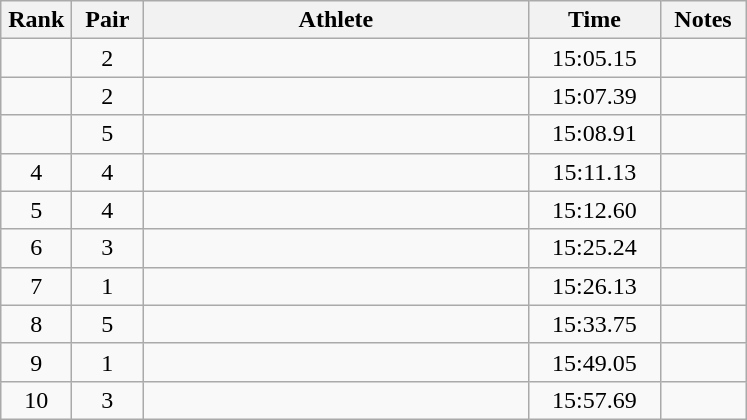<table class=wikitable style="text-align:center">
<tr>
<th width=40>Rank</th>
<th width=40>Pair</th>
<th width=250>Athlete</th>
<th width=80>Time</th>
<th width=50>Notes</th>
</tr>
<tr>
<td></td>
<td>2</td>
<td align=left></td>
<td>15:05.15</td>
<td></td>
</tr>
<tr>
<td></td>
<td>2</td>
<td align=left></td>
<td>15:07.39</td>
<td></td>
</tr>
<tr>
<td></td>
<td>5</td>
<td align=left></td>
<td>15:08.91</td>
<td></td>
</tr>
<tr>
<td>4</td>
<td>4</td>
<td align=left></td>
<td>15:11.13</td>
<td></td>
</tr>
<tr>
<td>5</td>
<td>4</td>
<td align=left></td>
<td>15:12.60</td>
<td></td>
</tr>
<tr>
<td>6</td>
<td>3</td>
<td align=left></td>
<td>15:25.24</td>
<td></td>
</tr>
<tr>
<td>7</td>
<td>1</td>
<td align=left></td>
<td>15:26.13</td>
<td></td>
</tr>
<tr>
<td>8</td>
<td>5</td>
<td align=left></td>
<td>15:33.75</td>
<td></td>
</tr>
<tr>
<td>9</td>
<td>1</td>
<td align=left></td>
<td>15:49.05</td>
<td></td>
</tr>
<tr>
<td>10</td>
<td>3</td>
<td align=left></td>
<td>15:57.69</td>
<td></td>
</tr>
</table>
